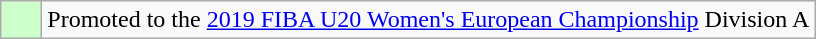<table class="wikitable">
<tr>
<td width=20px bgcolor="#ccffcc"></td>
<td>Promoted to the <a href='#'>2019 FIBA U20 Women's European Championship</a> Division A</td>
</tr>
</table>
